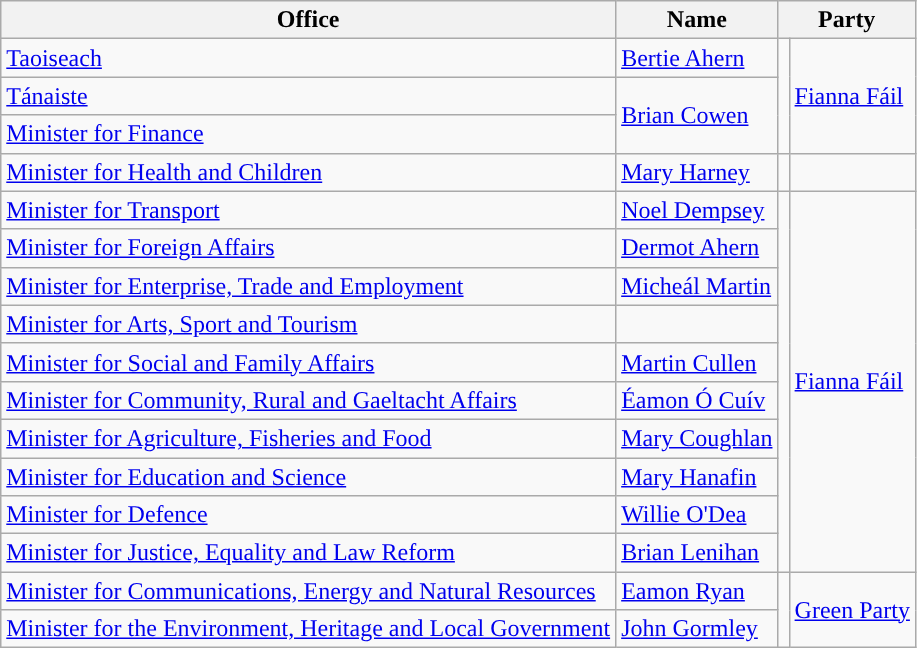<table class="wikitable">
<tr>
<th>Office</th>
<th>Name</th>
<th colspan="2">Party</th>
</tr>
<tr>
<td><a href='#'>Taoiseach</a></td>
<td><a href='#'>Bertie Ahern</a></td>
<td rowspan=3 style="background-color: "></td>
<td rowspan=3><a href='#'>Fianna Fáil</a></td>
</tr>
<tr>
<td><a href='#'>Tánaiste</a></td>
<td rowspan=2><a href='#'>Brian Cowen</a></td>
</tr>
<tr>
<td><a href='#'>Minister for Finance</a></td>
</tr>
<tr>
<td><a href='#'>Minister for Health and Children</a></td>
<td><a href='#'>Mary Harney</a></td>
<td></td>
</tr>
<tr>
<td><a href='#'>Minister for Transport</a></td>
<td><a href='#'>Noel Dempsey</a></td>
<td rowspan=10 style="background-color: "></td>
<td rowspan=10><a href='#'>Fianna Fáil</a></td>
</tr>
<tr>
<td><a href='#'>Minister for Foreign Affairs</a></td>
<td><a href='#'>Dermot Ahern</a></td>
</tr>
<tr>
<td><a href='#'>Minister for Enterprise, Trade and Employment</a></td>
<td><a href='#'>Micheál Martin</a></td>
</tr>
<tr>
<td><a href='#'>Minister for Arts, Sport and Tourism</a></td>
<td></td>
</tr>
<tr>
<td><a href='#'>Minister for Social and Family Affairs</a></td>
<td><a href='#'>Martin Cullen</a></td>
</tr>
<tr>
<td><a href='#'>Minister for Community, Rural and Gaeltacht Affairs</a></td>
<td><a href='#'>Éamon Ó Cuív</a></td>
</tr>
<tr>
<td><a href='#'>Minister for Agriculture, Fisheries and Food</a></td>
<td><a href='#'>Mary Coughlan</a></td>
</tr>
<tr>
<td><a href='#'>Minister for Education and Science</a></td>
<td><a href='#'>Mary Hanafin</a></td>
</tr>
<tr>
<td><a href='#'>Minister for Defence</a></td>
<td><a href='#'>Willie O'Dea</a></td>
</tr>
<tr>
<td><a href='#'>Minister for Justice, Equality and Law Reform</a></td>
<td><a href='#'>Brian Lenihan</a></td>
</tr>
<tr>
<td><a href='#'>Minister for Communications, Energy and Natural Resources</a></td>
<td><a href='#'>Eamon Ryan</a></td>
<td rowspan=2 style="background-color: "></td>
<td rowspan=2><a href='#'>Green Party</a></td>
</tr>
<tr>
<td><a href='#'>Minister for the Environment, Heritage and Local Government</a></td>
<td><a href='#'>John Gormley</a></td>
</tr>
</table>
